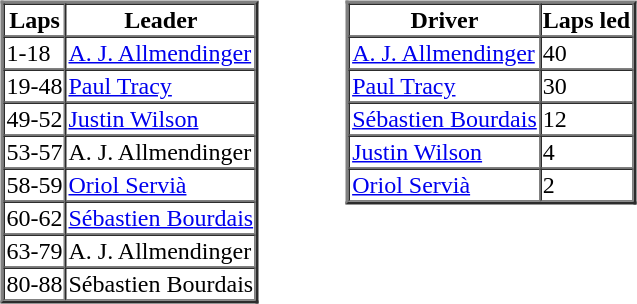<table>
<tr>
<td valign="top"><br><table border=2 cellspacing=0>
<tr>
<th>Laps</th>
<th>Leader</th>
</tr>
<tr>
<td>1-18</td>
<td><a href='#'>A. J. Allmendinger</a></td>
</tr>
<tr>
<td>19-48</td>
<td><a href='#'>Paul Tracy</a></td>
</tr>
<tr>
<td>49-52</td>
<td><a href='#'>Justin Wilson</a></td>
</tr>
<tr>
<td>53-57</td>
<td>A. J. Allmendinger</td>
</tr>
<tr>
<td>58-59</td>
<td><a href='#'>Oriol Servià</a></td>
</tr>
<tr>
<td>60-62</td>
<td><a href='#'>Sébastien Bourdais</a></td>
</tr>
<tr>
<td>63-79</td>
<td>A. J. Allmendinger</td>
</tr>
<tr>
<td>80-88</td>
<td>Sébastien Bourdais</td>
</tr>
</table>
</td>
<td width="50"> </td>
<td valign="top"><br><table border=2 cellspacing=0>
<tr>
<th>Driver</th>
<th>Laps led</th>
</tr>
<tr>
<td><a href='#'>A. J. Allmendinger</a></td>
<td>40</td>
</tr>
<tr>
<td><a href='#'>Paul Tracy</a></td>
<td>30</td>
</tr>
<tr>
<td><a href='#'>Sébastien Bourdais</a></td>
<td>12</td>
</tr>
<tr>
<td><a href='#'>Justin Wilson</a></td>
<td>4</td>
</tr>
<tr>
<td><a href='#'>Oriol Servià</a></td>
<td>2</td>
</tr>
</table>
</td>
</tr>
</table>
